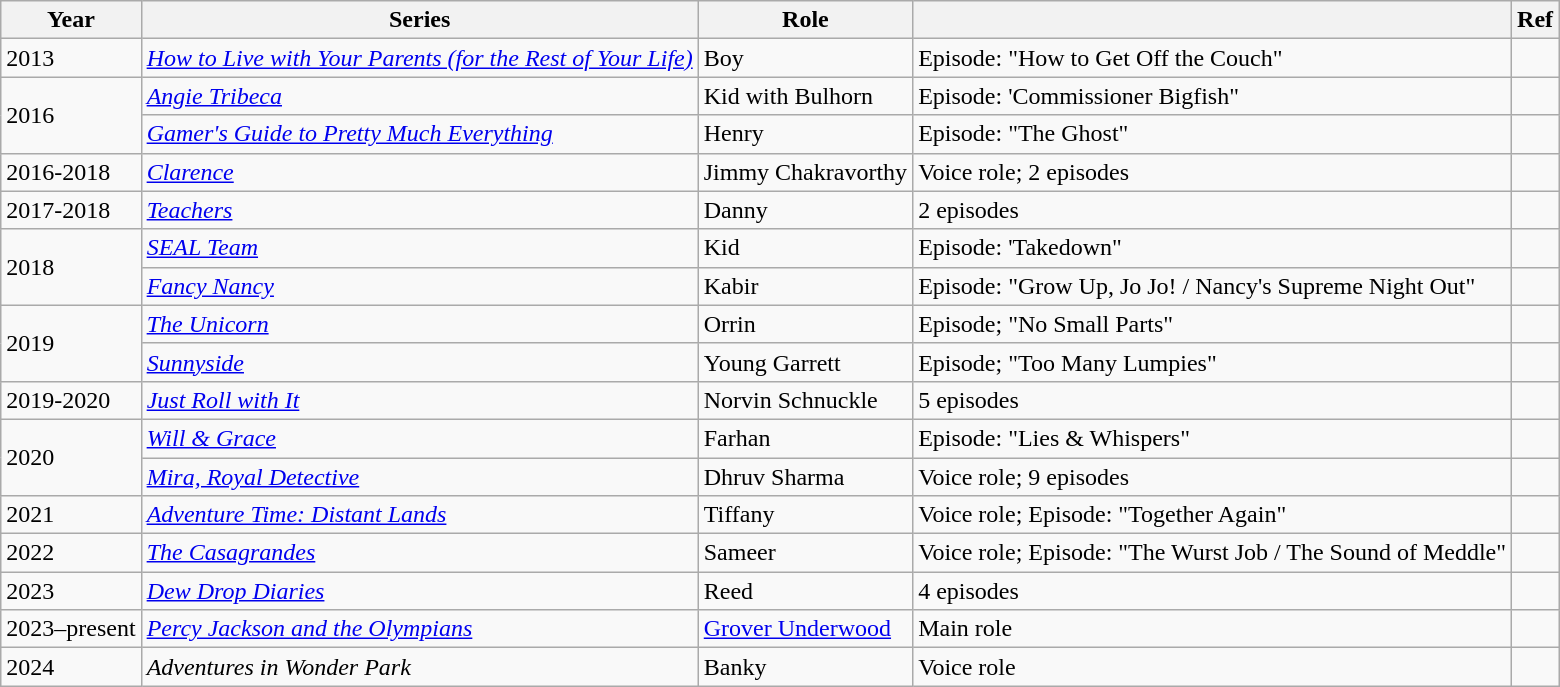<table class="wikitable sortable">
<tr>
<th>Year</th>
<th>Series</th>
<th>Role</th>
<th></th>
<th>Ref</th>
</tr>
<tr>
<td>2013</td>
<td><em><a href='#'>How to Live with Your Parents (for the Rest of Your Life)</a></em></td>
<td>Boy</td>
<td>Episode: "How to Get Off the Couch"</td>
<td></td>
</tr>
<tr>
<td rowspan="2">2016</td>
<td><em><a href='#'>Angie Tribeca</a></em></td>
<td>Kid with Bulhorn</td>
<td>Episode: 'Commissioner Bigfish"</td>
<td></td>
</tr>
<tr>
<td><em><a href='#'>Gamer's Guide to Pretty Much Everything</a></em></td>
<td>Henry</td>
<td>Episode: "The Ghost"</td>
<td></td>
</tr>
<tr>
<td>2016-2018</td>
<td><em><a href='#'>Clarence</a></em></td>
<td>Jimmy Chakravorthy</td>
<td>Voice role; 2 episodes</td>
<td></td>
</tr>
<tr>
<td>2017-2018</td>
<td><em><a href='#'>Teachers</a></em></td>
<td>Danny</td>
<td>2 episodes</td>
<td></td>
</tr>
<tr>
<td rowspan="2">2018</td>
<td><em><a href='#'>SEAL Team</a></em></td>
<td>Kid</td>
<td>Episode: 'Takedown"</td>
<td></td>
</tr>
<tr>
<td><em><a href='#'>Fancy Nancy</a></em></td>
<td>Kabir</td>
<td>Episode: "Grow Up, Jo Jo! / Nancy's Supreme Night Out"</td>
<td></td>
</tr>
<tr>
<td rowspan="2">2019</td>
<td><em><a href='#'>The Unicorn</a></em></td>
<td>Orrin</td>
<td>Episode; "No Small Parts"</td>
<td></td>
</tr>
<tr>
<td><em><a href='#'>Sunnyside</a></em></td>
<td>Young Garrett</td>
<td>Episode; "Too Many Lumpies"</td>
<td></td>
</tr>
<tr>
<td>2019-2020</td>
<td><em><a href='#'>Just Roll with It</a></em></td>
<td>Norvin Schnuckle</td>
<td>5 episodes</td>
<td></td>
</tr>
<tr>
<td rowspan="2">2020</td>
<td><em><a href='#'>Will & Grace</a></em></td>
<td>Farhan</td>
<td>Episode: "Lies & Whispers"</td>
<td></td>
</tr>
<tr>
<td><em><a href='#'>Mira, Royal Detective</a></em></td>
<td>Dhruv Sharma</td>
<td>Voice role; 9 episodes</td>
<td></td>
</tr>
<tr>
<td>2021</td>
<td><em><a href='#'>Adventure Time: Distant Lands</a></em></td>
<td>Tiffany</td>
<td>Voice role; Episode: "Together Again"</td>
<td></td>
</tr>
<tr>
<td>2022</td>
<td><em><a href='#'>The Casagrandes</a></em></td>
<td>Sameer</td>
<td>Voice role; Episode: "The Wurst Job / The Sound of Meddle"</td>
<td></td>
</tr>
<tr>
<td>2023</td>
<td><em><a href='#'>Dew Drop Diaries</a></em></td>
<td>Reed</td>
<td>4 episodes</td>
<td></td>
</tr>
<tr>
<td>2023–present</td>
<td><a href='#'><em>Percy Jackson and the Olympians</em></a></td>
<td><a href='#'>Grover Underwood</a></td>
<td>Main role</td>
<td></td>
</tr>
<tr>
<td>2024</td>
<td><em>Adventures in Wonder Park</em></td>
<td>Banky</td>
<td>Voice role</td>
<td></td>
</tr>
</table>
